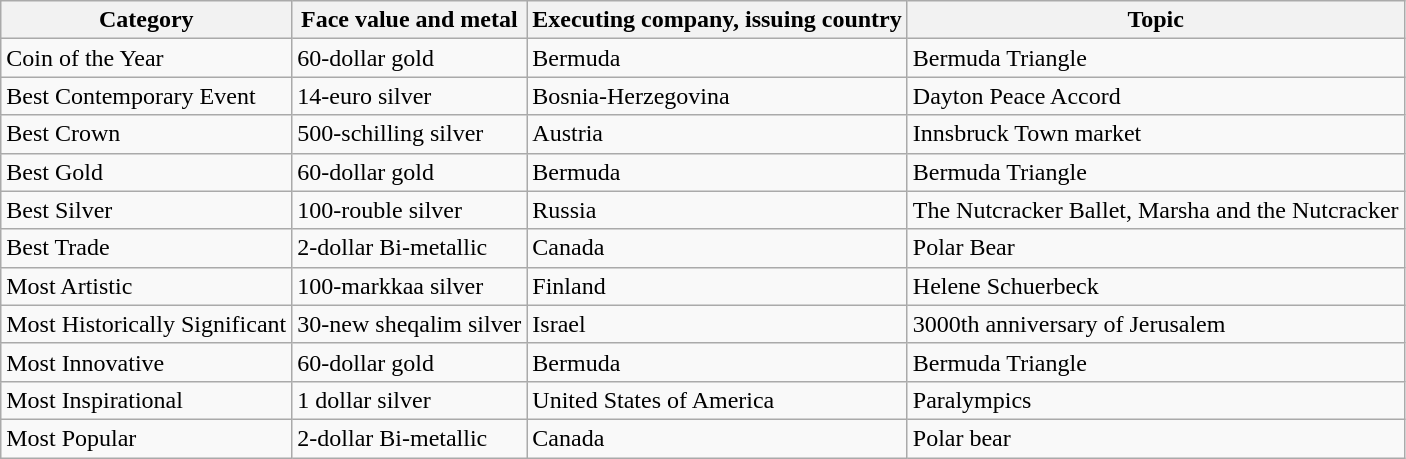<table class="wikitable plainrowheaders">
<tr>
<th>Category</th>
<th>Face value and metal</th>
<th>Executing company, issuing country</th>
<th>Topic</th>
</tr>
<tr>
<td>Coin of the Year</td>
<td>60-dollar gold</td>
<td>Bermuda</td>
<td>Bermuda Triangle</td>
</tr>
<tr>
<td>Best Contemporary Event</td>
<td>14-euro silver</td>
<td>Bosnia-Herzegovina</td>
<td>Dayton Peace Accord</td>
</tr>
<tr>
<td>Best Crown</td>
<td>500-schilling silver</td>
<td>Austria</td>
<td>Innsbruck Town market</td>
</tr>
<tr>
<td>Best Gold</td>
<td>60-dollar gold</td>
<td>Bermuda</td>
<td>Bermuda Triangle</td>
</tr>
<tr>
<td>Best Silver</td>
<td>100-rouble silver</td>
<td>Russia</td>
<td>The Nutcracker Ballet, Marsha and the Nutcracker</td>
</tr>
<tr>
<td>Best Trade</td>
<td>2-dollar Bi-metallic</td>
<td>Canada</td>
<td>Polar Bear</td>
</tr>
<tr>
<td>Most Artistic</td>
<td>100-markkaa silver</td>
<td>Finland</td>
<td>Helene Schuerbeck</td>
</tr>
<tr>
<td>Most Historically Significant</td>
<td>30-new sheqalim silver</td>
<td>Israel</td>
<td>3000th anniversary of Jerusalem</td>
</tr>
<tr>
<td>Most Innovative</td>
<td>60-dollar gold</td>
<td>Bermuda</td>
<td>Bermuda Triangle</td>
</tr>
<tr>
<td>Most Inspirational</td>
<td>1 dollar silver</td>
<td>United States of America</td>
<td>Paralympics</td>
</tr>
<tr>
<td>Most Popular</td>
<td>2-dollar Bi-metallic</td>
<td>Canada</td>
<td>Polar bear</td>
</tr>
</table>
